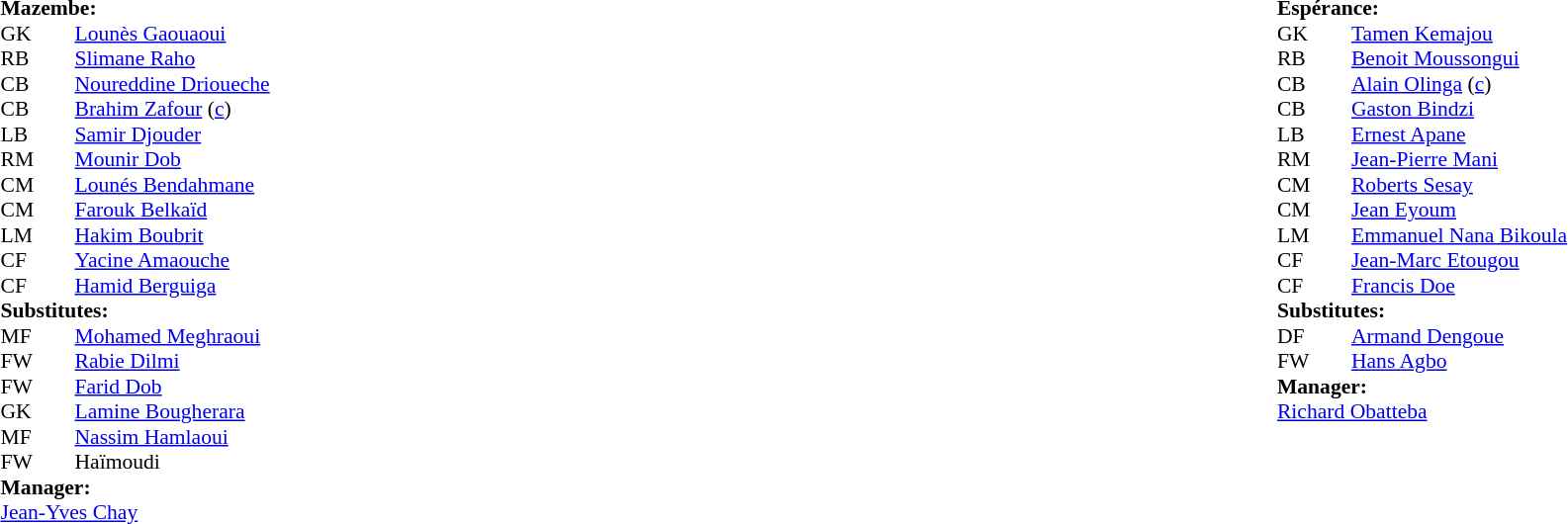<table width="100%">
<tr>
<td valign="top" width="52%"><br><table style="font-size: 90%" cellspacing="0" cellpadding="0">
<tr>
<td colspan="4"><strong>Mazembe:</strong></td>
</tr>
<tr>
<th width=25></th>
<th width=25></th>
</tr>
<tr>
<td>GK</td>
<td></td>
<td> <a href='#'>Lounès Gaouaoui</a></td>
</tr>
<tr>
<td>RB</td>
<td></td>
<td> <a href='#'>Slimane Raho</a></td>
</tr>
<tr>
<td>CB</td>
<td></td>
<td> <a href='#'>Noureddine Drioueche</a></td>
</tr>
<tr>
<td>CB</td>
<td></td>
<td> <a href='#'>Brahim Zafour</a> (<a href='#'>c</a>)</td>
</tr>
<tr>
<td>LB</td>
<td></td>
<td> <a href='#'>Samir Djouder</a></td>
</tr>
<tr>
<td>RM</td>
<td></td>
<td> <a href='#'>Mounir Dob</a></td>
<td></td>
<td></td>
</tr>
<tr>
<td>CM</td>
<td></td>
<td> <a href='#'>Lounés Bendahmane</a></td>
<td></td>
</tr>
<tr>
<td>CM</td>
<td></td>
<td> <a href='#'>Farouk Belkaïd</a></td>
</tr>
<tr>
<td>LM</td>
<td></td>
<td> <a href='#'>Hakim Boubrit</a></td>
<td></td>
<td></td>
</tr>
<tr>
<td>CF</td>
<td></td>
<td> <a href='#'>Yacine Amaouche</a></td>
<td></td>
<td></td>
</tr>
<tr>
<td>CF</td>
<td></td>
<td> <a href='#'>Hamid Berguiga</a></td>
</tr>
<tr>
<td colspan=3><strong>Substitutes:</strong></td>
</tr>
<tr>
<td>MF</td>
<td></td>
<td> <a href='#'>Mohamed Meghraoui</a></td>
<td></td>
<td></td>
</tr>
<tr>
<td>FW</td>
<td></td>
<td> <a href='#'>Rabie Dilmi</a></td>
<td></td>
<td></td>
</tr>
<tr>
<td>FW</td>
<td></td>
<td> <a href='#'>Farid Dob</a></td>
<td></td>
<td></td>
</tr>
<tr>
<td>GK</td>
<td></td>
<td> <a href='#'>Lamine Bougherara</a></td>
</tr>
<tr>
<td>MF</td>
<td></td>
<td> <a href='#'>Nassim Hamlaoui</a></td>
</tr>
<tr>
<td>FW</td>
<td></td>
<td> Haïmoudi</td>
</tr>
<tr>
<td colspan=3><strong>Manager:</strong></td>
</tr>
<tr>
<td colspan=4> <a href='#'>Jean-Yves Chay</a></td>
</tr>
</table>
</td>
<td valign="top" align="center"></td>
<td valign="top" width="50%"><br><table style="font-size: 90%" cellspacing="0" cellpadding="0" align=center>
<tr>
<td colspan="4"><strong>Espérance:</strong></td>
</tr>
<tr>
<th width=25></th>
<th width=25></th>
</tr>
<tr>
<td>GK</td>
<td></td>
<td> <a href='#'>Tamen Kemajou</a></td>
</tr>
<tr>
<td>RB</td>
<td></td>
<td> <a href='#'>Benoit Moussongui</a></td>
</tr>
<tr>
<td>CB</td>
<td></td>
<td> <a href='#'>Alain Olinga</a> (<a href='#'>c</a>)</td>
<td></td>
</tr>
<tr>
<td>CB</td>
<td></td>
<td> <a href='#'>Gaston Bindzi</a></td>
<td></td>
</tr>
<tr>
<td>LB</td>
<td></td>
<td> <a href='#'>Ernest Apane</a></td>
</tr>
<tr>
<td>RM</td>
<td></td>
<td> <a href='#'>Jean-Pierre Mani</a></td>
<td></td>
</tr>
<tr>
<td>CM</td>
<td></td>
<td> <a href='#'>Roberts Sesay</a></td>
</tr>
<tr>
<td>CM</td>
<td></td>
<td> <a href='#'>Jean Eyoum</a></td>
<td></td>
<td></td>
</tr>
<tr>
<td>LM</td>
<td></td>
<td> <a href='#'>Emmanuel Nana Bikoula</a></td>
</tr>
<tr>
<td>CF</td>
<td></td>
<td> <a href='#'>Jean-Marc Etougou</a></td>
<td></td>
<td></td>
</tr>
<tr>
<td>CF</td>
<td></td>
<td> <a href='#'>Francis Doe</a></td>
<td></td>
<td></td>
</tr>
<tr>
<td colspan=3><strong>Substitutes:</strong></td>
</tr>
<tr>
<td>DF</td>
<td></td>
<td> <a href='#'>Armand Dengoue</a></td>
<td></td>
<td></td>
</tr>
<tr>
<td>FW</td>
<td></td>
<td> <a href='#'>Hans Agbo</a></td>
<td></td>
<td></td>
</tr>
<tr>
<td colspan=3><strong>Manager:</strong></td>
</tr>
<tr>
<td colspan=4> <a href='#'>Richard Obatteba</a></td>
</tr>
</table>
</td>
</tr>
</table>
